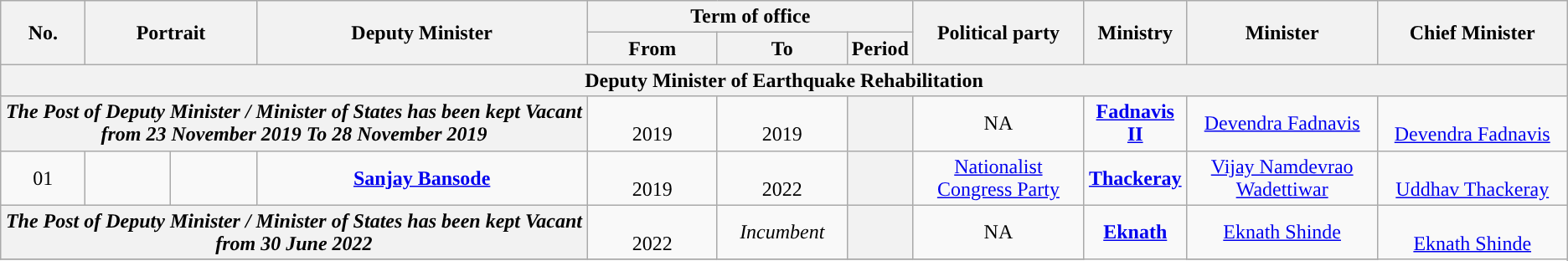<table class="wikitable" style="text-align:center">
<tr>
<th rowspan="2">No.</th>
<th rowspan="2" colspan="2">Portrait</th>
<th rowspan="2" style="width:16em">Deputy Minister<br></th>
<th colspan="3">Term of office</th>
<th rowspan="2" style="width:8em">Political party</th>
<th rowspan="2">Ministry</th>
<th rowspan="2" style="width:9em">Minister</th>
<th rowspan="2" style="width:9em">Chief Minister</th>
</tr>
<tr>
<th style="width:6em">From</th>
<th style="width:6em">To</th>
<th>Period</th>
</tr>
<tr>
<th colspan="11">Deputy Minister of Earthquake Rehabilitation</th>
</tr>
<tr>
<th colspan="04"><strong><em>The Post of Deputy Minister / Minister of States has been kept Vacant from 23 November 2019 To 28 November 2019</em></strong></th>
<td><br>2019</td>
<td><br>2019</td>
<th></th>
<td>NA</td>
<td rowspan="1"><a href='#'><strong>Fadnavis II</strong></a></td>
<td><a href='#'>Devendra Fadnavis</a></td>
<td rowspan="1"> <br><a href='#'>Devendra Fadnavis</a></td>
</tr>
<tr>
<td>01</td>
<td style="color:inherit;background:"></td>
<td></td>
<td><strong><a href='#'>Sanjay Bansode</a></strong> <br> </td>
<td><br>2019</td>
<td><br>2022</td>
<th></th>
<td><a href='#'>Nationalist Congress Party</a></td>
<td rowspan="1"><a href='#'><strong>Thackeray</strong></a></td>
<td><a href='#'>Vijay Namdevrao Wadettiwar</a></td>
<td rowspan="1"> <br><a href='#'>Uddhav Thackeray</a></td>
</tr>
<tr>
<th colspan="04"><strong><em>The Post of Deputy Minister / Minister of States has been kept Vacant from 30 June 2022</em></strong></th>
<td><br>2022</td>
<td><em>Incumbent</em></td>
<th></th>
<td>NA</td>
<td rowspan="2"><a href='#'><strong>Eknath</strong></a></td>
<td><a href='#'>Eknath Shinde</a></td>
<td rowspan="2"> <br><a href='#'>Eknath Shinde</a></td>
</tr>
<tr>
</tr>
</table>
